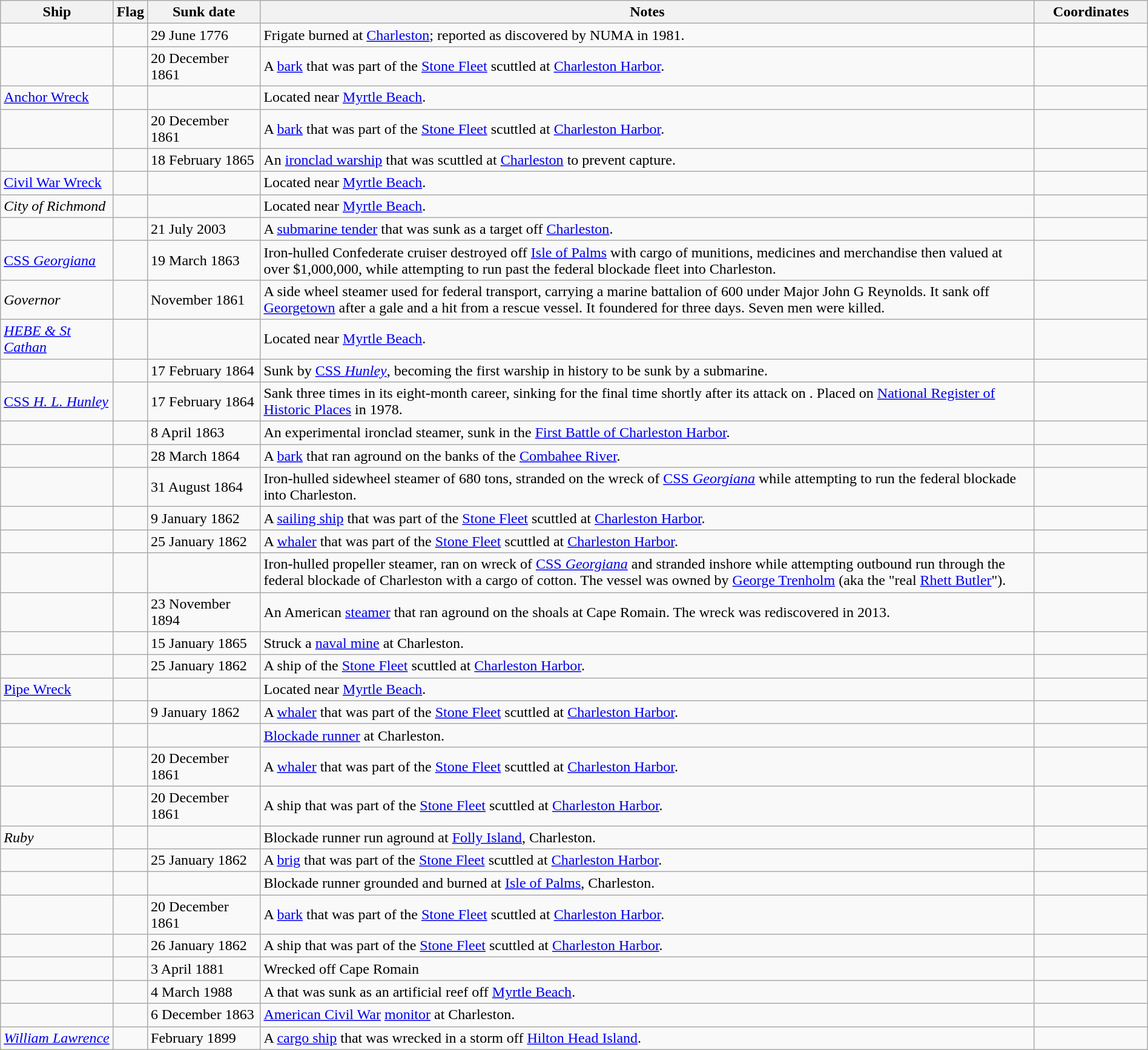<table class=wikitable | style = "width:100%">
<tr>
<th style="width:10%">Ship</th>
<th>Flag</th>
<th style="width:10%">Sunk date</th>
<th style="width:70%">Notes</th>
<th style="width:10%">Coordinates</th>
</tr>
<tr>
<td></td>
<td></td>
<td>29 June 1776</td>
<td>Frigate burned at <a href='#'>Charleston</a>; reported as discovered by NUMA in 1981.</td>
<td></td>
</tr>
<tr>
<td></td>
<td></td>
<td>20 December 1861</td>
<td>A <a href='#'>bark</a> that was part of the <a href='#'>Stone Fleet</a> scuttled at <a href='#'>Charleston Harbor</a>.</td>
<td></td>
</tr>
<tr>
<td><a href='#'>Anchor Wreck</a></td>
<td></td>
<td></td>
<td>Located near <a href='#'>Myrtle Beach</a>.</td>
<td></td>
</tr>
<tr>
<td></td>
<td></td>
<td>20 December 1861</td>
<td>A <a href='#'>bark</a> that was part of the <a href='#'>Stone Fleet</a> scuttled at <a href='#'>Charleston Harbor</a>.</td>
<td></td>
</tr>
<tr>
<td></td>
<td></td>
<td>18 February 1865</td>
<td>An <a href='#'>ironclad warship</a> that was scuttled at <a href='#'>Charleston</a> to prevent capture.</td>
<td></td>
</tr>
<tr>
<td><a href='#'>Civil War Wreck</a></td>
<td></td>
<td></td>
<td>Located near <a href='#'>Myrtle Beach</a>.</td>
<td></td>
</tr>
<tr>
<td><em>City of Richmond</em></td>
<td></td>
<td></td>
<td>Located near <a href='#'>Myrtle Beach</a>.</td>
<td></td>
</tr>
<tr>
<td></td>
<td></td>
<td>21 July 2003</td>
<td>A <a href='#'>submarine tender</a> that was sunk as a target off <a href='#'>Charleston</a>.</td>
<td></td>
</tr>
<tr>
<td><a href='#'>CSS <em>Georgiana</em></a></td>
<td></td>
<td>19 March 1863</td>
<td>Iron-hulled Confederate cruiser destroyed off <a href='#'>Isle of Palms</a> with cargo of munitions, medicines and merchandise then valued at over $1,000,000, while attempting to run past the federal blockade fleet into Charleston.</td>
<td></td>
</tr>
<tr>
<td><em>Governor</em></td>
<td></td>
<td>November 1861</td>
<td>A side wheel steamer used for federal transport, carrying a marine battalion of 600 under Major John G Reynolds. It sank off <a href='#'>Georgetown</a> after a gale and a hit from a rescue vessel. It foundered for three days. Seven men were killed.</td>
<td></td>
</tr>
<tr>
<td><em><a href='#'>HEBE & St Cathan</a></em></td>
<td></td>
<td></td>
<td>Located near <a href='#'>Myrtle Beach</a>.</td>
<td></td>
</tr>
<tr>
<td></td>
<td></td>
<td>17 February 1864</td>
<td>Sunk by <a href='#'>CSS <em>Hunley</em></a>, becoming the first warship in history to be sunk by a submarine.</td>
<td></td>
</tr>
<tr>
<td><a href='#'>CSS <em>H. L. Hunley</em></a></td>
<td></td>
<td>17 February 1864</td>
<td>Sank three times in its eight-month career, sinking for the final time shortly after its attack on . Placed on <a href='#'>National Register of Historic Places</a> in 1978.</td>
<td></td>
</tr>
<tr>
<td></td>
<td></td>
<td>8 April 1863</td>
<td>An experimental ironclad steamer, sunk in the <a href='#'>First Battle of Charleston Harbor</a>.</td>
<td></td>
</tr>
<tr>
<td></td>
<td></td>
<td>28 March 1864</td>
<td>A <a href='#'>bark</a> that ran aground on the banks of the <a href='#'>Combahee River</a>.</td>
<td></td>
</tr>
<tr>
<td></td>
<td></td>
<td>31 August 1864</td>
<td>Iron-hulled sidewheel steamer of 680 tons, stranded on the wreck of <a href='#'>CSS <em>Georgiana</em></a> while attempting to run the federal blockade into Charleston.</td>
<td></td>
</tr>
<tr>
<td></td>
<td></td>
<td>9 January 1862</td>
<td>A <a href='#'>sailing ship</a> that was part of the <a href='#'>Stone Fleet</a> scuttled at <a href='#'>Charleston Harbor</a>.</td>
<td></td>
</tr>
<tr>
<td></td>
<td></td>
<td>25 January 1862</td>
<td>A <a href='#'>whaler</a> that was part of the <a href='#'>Stone Fleet</a> scuttled at <a href='#'>Charleston Harbor</a>.</td>
<td></td>
</tr>
<tr>
<td></td>
<td></td>
<td></td>
<td>Iron-hulled propeller steamer, ran on wreck of <a href='#'>CSS <em>Georgiana</em></a> and stranded  inshore while attempting outbound run through the federal blockade of Charleston with a cargo of cotton. The vessel was owned by <a href='#'>George Trenholm</a> (aka the "real <a href='#'>Rhett Butler</a>").</td>
<td></td>
</tr>
<tr>
<td></td>
<td></td>
<td>23 November 1894</td>
<td>An American <a href='#'>steamer</a> that ran aground on the shoals at Cape Romain. The wreck was rediscovered in 2013.</td>
<td></td>
</tr>
<tr>
<td></td>
<td></td>
<td>15 January 1865</td>
<td>Struck a <a href='#'>naval mine</a> at Charleston.</td>
<td></td>
</tr>
<tr>
<td></td>
<td></td>
<td>25 January 1862</td>
<td>A ship of the <a href='#'>Stone Fleet</a> scuttled at <a href='#'>Charleston Harbor</a>.</td>
<td></td>
</tr>
<tr>
<td><a href='#'>Pipe Wreck</a></td>
<td></td>
<td></td>
<td>Located near <a href='#'>Myrtle Beach</a>.</td>
<td></td>
</tr>
<tr>
<td></td>
<td></td>
<td>9 January 1862</td>
<td>A <a href='#'>whaler</a> that was part of the <a href='#'>Stone Fleet</a> scuttled at <a href='#'>Charleston Harbor</a>.</td>
<td></td>
</tr>
<tr>
<td></td>
<td></td>
<td></td>
<td><a href='#'>Blockade runner</a> at Charleston.</td>
<td></td>
</tr>
<tr>
<td></td>
<td></td>
<td>20 December 1861</td>
<td>A <a href='#'>whaler</a> that was part of the <a href='#'>Stone Fleet</a> scuttled at <a href='#'>Charleston Harbor</a>.</td>
<td></td>
</tr>
<tr>
<td></td>
<td></td>
<td>20 December 1861</td>
<td>A ship that was part of the <a href='#'>Stone Fleet</a> scuttled at <a href='#'>Charleston Harbor</a>.</td>
<td></td>
</tr>
<tr>
<td><em>Ruby</em></td>
<td></td>
<td></td>
<td>Blockade runner run aground at <a href='#'>Folly Island</a>, Charleston.</td>
<td></td>
</tr>
<tr>
<td></td>
<td></td>
<td>25 January 1862</td>
<td>A <a href='#'>brig</a> that was part of the <a href='#'>Stone Fleet</a> scuttled at <a href='#'>Charleston Harbor</a>.</td>
<td></td>
</tr>
<tr>
<td></td>
<td></td>
<td></td>
<td>Blockade runner grounded and burned at <a href='#'>Isle of Palms</a>, Charleston.</td>
<td></td>
</tr>
<tr>
<td></td>
<td></td>
<td>20 December 1861</td>
<td>A <a href='#'>bark</a> that was part of the <a href='#'>Stone Fleet</a> scuttled at <a href='#'>Charleston Harbor</a>.</td>
<td></td>
</tr>
<tr>
<td></td>
<td></td>
<td>26 January 1862</td>
<td>A ship that was part of the <a href='#'>Stone Fleet</a> scuttled at <a href='#'>Charleston Harbor</a>.</td>
<td></td>
</tr>
<tr>
<td></td>
<td></td>
<td>3 April 1881</td>
<td>Wrecked off Cape Romain</td>
<td></td>
</tr>
<tr>
<td></td>
<td></td>
<td>4 March 1988</td>
<td>A  that was sunk as an artificial reef off <a href='#'>Myrtle Beach</a>.</td>
<td></td>
</tr>
<tr>
<td></td>
<td></td>
<td>6 December 1863</td>
<td><a href='#'>American Civil War</a> <a href='#'>monitor</a> at Charleston.</td>
<td></td>
</tr>
<tr>
<td><a href='#'><em>William Lawrence</em></a></td>
<td></td>
<td>February 1899</td>
<td>A <a href='#'>cargo ship</a> that was wrecked in a storm off <a href='#'>Hilton Head Island</a>.</td>
<td></td>
</tr>
</table>
